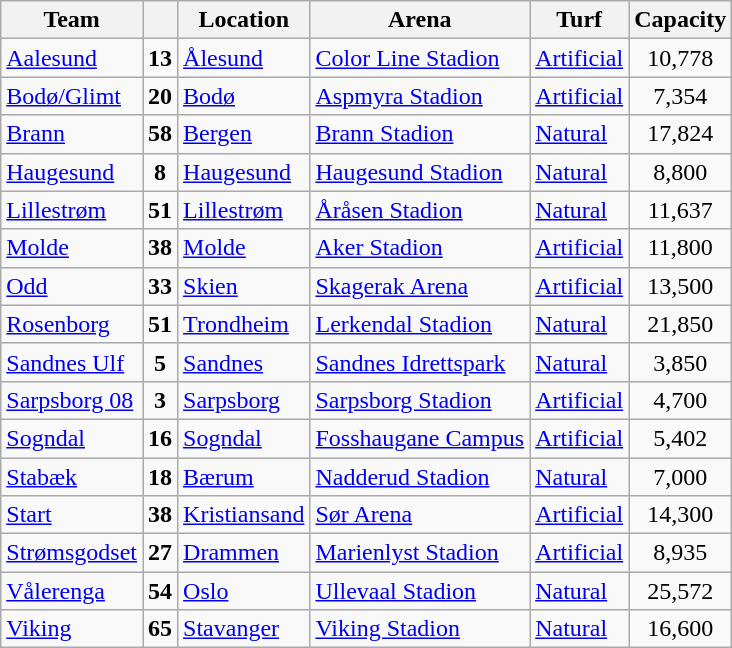<table class="wikitable sortable">
<tr>
<th>Team</th>
<th></th>
<th>Location</th>
<th>Arena</th>
<th>Turf</th>
<th>Capacity</th>
</tr>
<tr>
<td><a href='#'>Aalesund</a></td>
<td align="center"><strong>13</strong></td>
<td><a href='#'>Ålesund</a></td>
<td><a href='#'>Color Line Stadion</a></td>
<td><a href='#'>Artificial</a></td>
<td style="text-align:center;">10,778</td>
</tr>
<tr>
<td><a href='#'>Bodø/Glimt</a></td>
<td align="center"><strong>20</strong></td>
<td><a href='#'>Bodø</a></td>
<td><a href='#'>Aspmyra Stadion</a></td>
<td><a href='#'>Artificial</a></td>
<td style="text-align:center;">7,354</td>
</tr>
<tr>
<td><a href='#'>Brann</a></td>
<td align="center"><strong>58</strong></td>
<td><a href='#'>Bergen</a></td>
<td><a href='#'>Brann Stadion</a></td>
<td><a href='#'>Natural</a></td>
<td style="text-align:center;">17,824</td>
</tr>
<tr>
<td><a href='#'>Haugesund</a></td>
<td align="center"><strong>8</strong></td>
<td><a href='#'>Haugesund</a></td>
<td><a href='#'>Haugesund Stadion</a></td>
<td><a href='#'>Natural</a></td>
<td style="text-align:center;">8,800</td>
</tr>
<tr>
<td><a href='#'>Lillestrøm</a></td>
<td align="center"><strong>51</strong></td>
<td><a href='#'>Lillestrøm</a></td>
<td><a href='#'>Åråsen Stadion</a></td>
<td><a href='#'>Natural</a></td>
<td style="text-align:center;">11,637</td>
</tr>
<tr>
<td><a href='#'>Molde</a></td>
<td align="center"><strong>38</strong></td>
<td><a href='#'>Molde</a></td>
<td><a href='#'>Aker Stadion</a></td>
<td><a href='#'>Artificial</a></td>
<td style="text-align:center;">11,800</td>
</tr>
<tr>
<td><a href='#'>Odd</a></td>
<td align="center"><strong>33</strong></td>
<td><a href='#'>Skien</a></td>
<td><a href='#'>Skagerak Arena</a></td>
<td><a href='#'>Artificial</a></td>
<td style="text-align:center;">13,500</td>
</tr>
<tr>
<td><a href='#'>Rosenborg</a></td>
<td align="center"><strong>51</strong></td>
<td><a href='#'>Trondheim</a></td>
<td><a href='#'>Lerkendal Stadion</a></td>
<td><a href='#'>Natural</a></td>
<td style="text-align:center;">21,850</td>
</tr>
<tr>
<td><a href='#'>Sandnes Ulf</a></td>
<td align="center"><strong>5</strong></td>
<td><a href='#'>Sandnes</a></td>
<td><a href='#'>Sandnes Idrettspark</a></td>
<td><a href='#'>Natural</a></td>
<td style="text-align:center;">3,850</td>
</tr>
<tr>
<td><a href='#'>Sarpsborg 08</a></td>
<td align="center"><strong>3</strong></td>
<td><a href='#'>Sarpsborg</a></td>
<td><a href='#'>Sarpsborg Stadion</a></td>
<td><a href='#'>Artificial</a></td>
<td style="text-align:center;">4,700</td>
</tr>
<tr>
<td><a href='#'>Sogndal</a></td>
<td align="center"><strong>16</strong></td>
<td><a href='#'>Sogndal</a></td>
<td><a href='#'>Fosshaugane Campus</a></td>
<td><a href='#'>Artificial</a></td>
<td style="text-align:center;">5,402</td>
</tr>
<tr>
<td><a href='#'>Stabæk</a></td>
<td align="center"><strong>18</strong></td>
<td><a href='#'>Bærum</a></td>
<td><a href='#'>Nadderud Stadion</a></td>
<td><a href='#'>Natural</a></td>
<td style="text-align:center;">7,000</td>
</tr>
<tr>
<td><a href='#'>Start</a></td>
<td align="center"><strong>38</strong></td>
<td><a href='#'>Kristiansand</a></td>
<td><a href='#'>Sør Arena</a></td>
<td><a href='#'>Artificial</a></td>
<td style="text-align:center;">14,300</td>
</tr>
<tr>
<td><a href='#'>Strømsgodset</a></td>
<td align="center"><strong>27</strong></td>
<td><a href='#'>Drammen</a></td>
<td><a href='#'>Marienlyst Stadion</a></td>
<td><a href='#'>Artificial</a></td>
<td style="text-align:center;">8,935</td>
</tr>
<tr>
<td><a href='#'>Vålerenga</a></td>
<td align="center"><strong>54</strong></td>
<td><a href='#'>Oslo</a></td>
<td><a href='#'>Ullevaal Stadion</a></td>
<td><a href='#'>Natural</a></td>
<td style="text-align:center;">25,572</td>
</tr>
<tr>
<td><a href='#'>Viking</a></td>
<td align="center"><strong>65</strong></td>
<td><a href='#'>Stavanger</a></td>
<td><a href='#'>Viking Stadion</a></td>
<td><a href='#'>Natural</a></td>
<td style="text-align:center;">16,600</td>
</tr>
</table>
